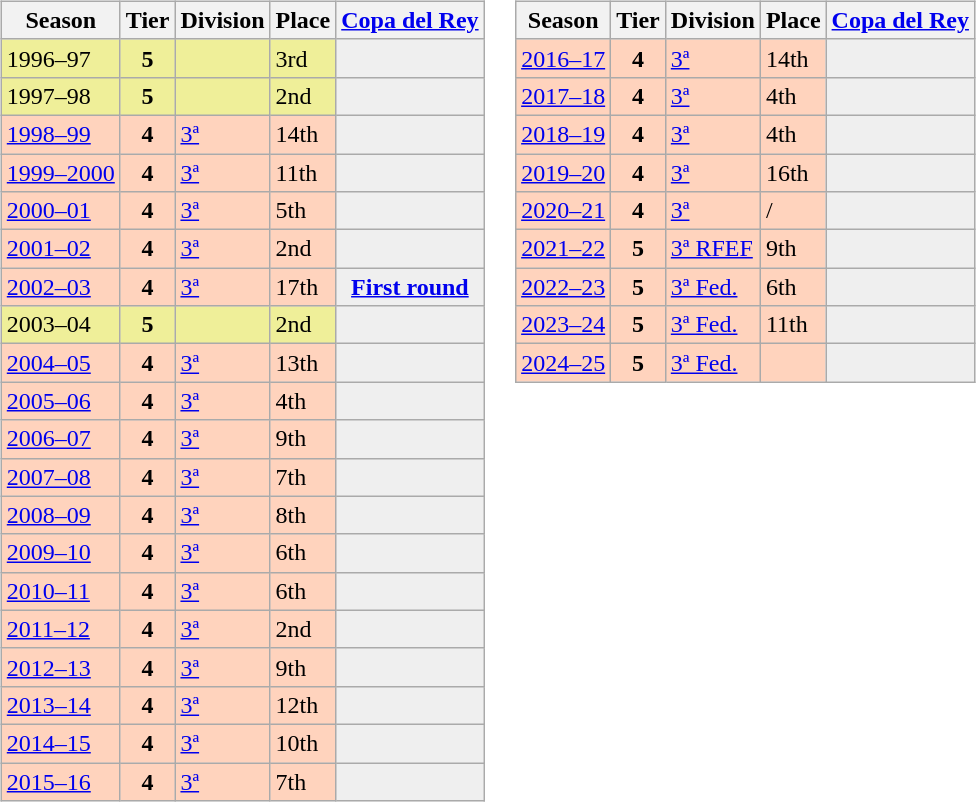<table>
<tr>
<td valign="top" width=0%><br><table class="wikitable">
<tr style="background:#f0f6fa;">
<th>Season</th>
<th>Tier</th>
<th>Division</th>
<th>Place</th>
<th><a href='#'>Copa del Rey</a></th>
</tr>
<tr>
<td style="background:#EFEF99;">1996–97</td>
<th style="background:#EFEF99;">5</th>
<td style="background:#EFEF99;"></td>
<td style="background:#EFEF99;">3rd</td>
<th style="background:#efefef;"></th>
</tr>
<tr>
<td style="background:#EFEF99;">1997–98</td>
<th style="background:#EFEF99;">5</th>
<td style="background:#EFEF99;"></td>
<td style="background:#EFEF99;">2nd</td>
<th style="background:#efefef;"></th>
</tr>
<tr>
<td style="background:#FFD3BD;"><a href='#'>1998–99</a></td>
<th style="background:#FFD3BD;">4</th>
<td style="background:#FFD3BD;"><a href='#'>3ª</a></td>
<td style="background:#FFD3BD;">14th</td>
<td style="background:#efefef;"></td>
</tr>
<tr>
<td style="background:#FFD3BD;"><a href='#'>1999–2000</a></td>
<th style="background:#FFD3BD;">4</th>
<td style="background:#FFD3BD;"><a href='#'>3ª</a></td>
<td style="background:#FFD3BD;">11th</td>
<th style="background:#efefef;"></th>
</tr>
<tr>
<td style="background:#FFD3BD;"><a href='#'>2000–01</a></td>
<th style="background:#FFD3BD;">4</th>
<td style="background:#FFD3BD;"><a href='#'>3ª</a></td>
<td style="background:#FFD3BD;">5th</td>
<th style="background:#efefef;"></th>
</tr>
<tr>
<td style="background:#FFD3BD;"><a href='#'>2001–02</a></td>
<th style="background:#FFD3BD;">4</th>
<td style="background:#FFD3BD;"><a href='#'>3ª</a></td>
<td style="background:#FFD3BD;">2nd</td>
<th style="background:#efefef;"></th>
</tr>
<tr>
<td style="background:#FFD3BD;"><a href='#'>2002–03</a></td>
<th style="background:#FFD3BD;">4</th>
<td style="background:#FFD3BD;"><a href='#'>3ª</a></td>
<td style="background:#FFD3BD;">17th</td>
<th style="background:#efefef;"><a href='#'>First round</a></th>
</tr>
<tr>
<td style="background:#EFEF99;">2003–04</td>
<th style="background:#EFEF99;">5</th>
<td style="background:#EFEF99;"></td>
<td style="background:#EFEF99;">2nd</td>
<th style="background:#efefef;"></th>
</tr>
<tr>
<td style="background:#FFD3BD;"><a href='#'>2004–05</a></td>
<th style="background:#FFD3BD;">4</th>
<td style="background:#FFD3BD;"><a href='#'>3ª</a></td>
<td style="background:#FFD3BD;">13th</td>
<td style="background:#efefef;"></td>
</tr>
<tr>
<td style="background:#FFD3BD;"><a href='#'>2005–06</a></td>
<th style="background:#FFD3BD;">4</th>
<td style="background:#FFD3BD;"><a href='#'>3ª</a></td>
<td style="background:#FFD3BD;">4th</td>
<th style="background:#efefef;"></th>
</tr>
<tr>
<td style="background:#FFD3BD;"><a href='#'>2006–07</a></td>
<th style="background:#FFD3BD;">4</th>
<td style="background:#FFD3BD;"><a href='#'>3ª</a></td>
<td style="background:#FFD3BD;">9th</td>
<th style="background:#efefef;"></th>
</tr>
<tr>
<td style="background:#FFD3BD;"><a href='#'>2007–08</a></td>
<th style="background:#FFD3BD;">4</th>
<td style="background:#FFD3BD;"><a href='#'>3ª</a></td>
<td style="background:#FFD3BD;">7th</td>
<th style="background:#efefef;"></th>
</tr>
<tr>
<td style="background:#FFD3BD;"><a href='#'>2008–09</a></td>
<th style="background:#FFD3BD;">4</th>
<td style="background:#FFD3BD;"><a href='#'>3ª</a></td>
<td style="background:#FFD3BD;">8th</td>
<td style="background:#efefef;"></td>
</tr>
<tr>
<td style="background:#FFD3BD;"><a href='#'>2009–10</a></td>
<th style="background:#FFD3BD;">4</th>
<td style="background:#FFD3BD;"><a href='#'>3ª</a></td>
<td style="background:#FFD3BD;">6th</td>
<td style="background:#efefef;"></td>
</tr>
<tr>
<td style="background:#FFD3BD;"><a href='#'>2010–11</a></td>
<th style="background:#FFD3BD;">4</th>
<td style="background:#FFD3BD;"><a href='#'>3ª</a></td>
<td style="background:#FFD3BD;">6th</td>
<td style="background:#efefef;"></td>
</tr>
<tr>
<td style="background:#FFD3BD;"><a href='#'>2011–12</a></td>
<th style="background:#FFD3BD;">4</th>
<td style="background:#FFD3BD;"><a href='#'>3ª</a></td>
<td style="background:#FFD3BD;">2nd</td>
<td style="background:#efefef;"></td>
</tr>
<tr>
<td style="background:#FFD3BD;"><a href='#'>2012–13</a></td>
<th style="background:#FFD3BD;">4</th>
<td style="background:#FFD3BD;"><a href='#'>3ª</a></td>
<td style="background:#FFD3BD;">9th</td>
<td style="background:#efefef;"></td>
</tr>
<tr>
<td style="background:#FFD3BD;"><a href='#'>2013–14</a></td>
<th style="background:#FFD3BD;">4</th>
<td style="background:#FFD3BD;"><a href='#'>3ª</a></td>
<td style="background:#FFD3BD;">12th</td>
<td style="background:#efefef;"></td>
</tr>
<tr>
<td style="background:#FFD3BD;"><a href='#'>2014–15</a></td>
<th style="background:#FFD3BD;">4</th>
<td style="background:#FFD3BD;"><a href='#'>3ª</a></td>
<td style="background:#FFD3BD;">10th</td>
<td style="background:#efefef;"></td>
</tr>
<tr>
<td style="background:#FFD3BD;"><a href='#'>2015–16</a></td>
<th style="background:#FFD3BD;">4</th>
<td style="background:#FFD3BD;"><a href='#'>3ª</a></td>
<td style="background:#FFD3BD;">7th</td>
<td style="background:#efefef;"></td>
</tr>
</table>
</td>
<td valign="top" width=0%><br><table class="wikitable">
<tr style="background:#f0f6fa;">
<th>Season</th>
<th>Tier</th>
<th>Division</th>
<th>Place</th>
<th><a href='#'>Copa del Rey</a></th>
</tr>
<tr>
<td style="background:#FFD3BD;"><a href='#'>2016–17</a></td>
<th style="background:#FFD3BD;">4</th>
<td style="background:#FFD3BD;"><a href='#'>3ª</a></td>
<td style="background:#FFD3BD;">14th</td>
<td style="background:#efefef;"></td>
</tr>
<tr>
<td style="background:#FFD3BD;"><a href='#'>2017–18</a></td>
<th style="background:#FFD3BD;">4</th>
<td style="background:#FFD3BD;"><a href='#'>3ª</a></td>
<td style="background:#FFD3BD;">4th</td>
<td style="background:#efefef;"></td>
</tr>
<tr>
<td style="background:#FFD3BD;"><a href='#'>2018–19</a></td>
<th style="background:#FFD3BD;">4</th>
<td style="background:#FFD3BD;"><a href='#'>3ª</a></td>
<td style="background:#FFD3BD;">4th</td>
<td style="background:#efefef;"></td>
</tr>
<tr>
<td style="background:#FFD3BD;"><a href='#'>2019–20</a></td>
<th style="background:#FFD3BD;">4</th>
<td style="background:#FFD3BD;"><a href='#'>3ª</a></td>
<td style="background:#FFD3BD;">16th</td>
<th style="background:#efefef;"></th>
</tr>
<tr>
<td style="background:#FFD3BD;"><a href='#'>2020–21</a></td>
<th style="background:#FFD3BD;">4</th>
<td style="background:#FFD3BD;"><a href='#'>3ª</a></td>
<td style="background:#FFD3BD;"> / </td>
<th style="background:#efefef;"></th>
</tr>
<tr>
<td style="background:#FFD3BD;"><a href='#'>2021–22</a></td>
<th style="background:#FFD3BD;">5</th>
<td style="background:#FFD3BD;"><a href='#'>3ª RFEF</a></td>
<td style="background:#FFD3BD;">9th</td>
<th style="background:#efefef;"></th>
</tr>
<tr>
<td style="background:#FFD3BD;"><a href='#'>2022–23</a></td>
<th style="background:#FFD3BD;">5</th>
<td style="background:#FFD3BD;"><a href='#'>3ª Fed.</a></td>
<td style="background:#FFD3BD;">6th</td>
<th style="background:#efefef;"></th>
</tr>
<tr>
<td style="background:#FFD3BD;"><a href='#'>2023–24</a></td>
<th style="background:#FFD3BD;">5</th>
<td style="background:#FFD3BD;"><a href='#'>3ª Fed.</a></td>
<td style="background:#FFD3BD;">11th</td>
<th style="background:#efefef;"></th>
</tr>
<tr>
<td style="background:#FFD3BD;"><a href='#'>2024–25</a></td>
<th style="background:#FFD3BD;">5</th>
<td style="background:#FFD3BD;"><a href='#'>3ª Fed.</a></td>
<td style="background:#FFD3BD;"></td>
<th style="background:#efefef;"></th>
</tr>
</table>
</td>
</tr>
</table>
